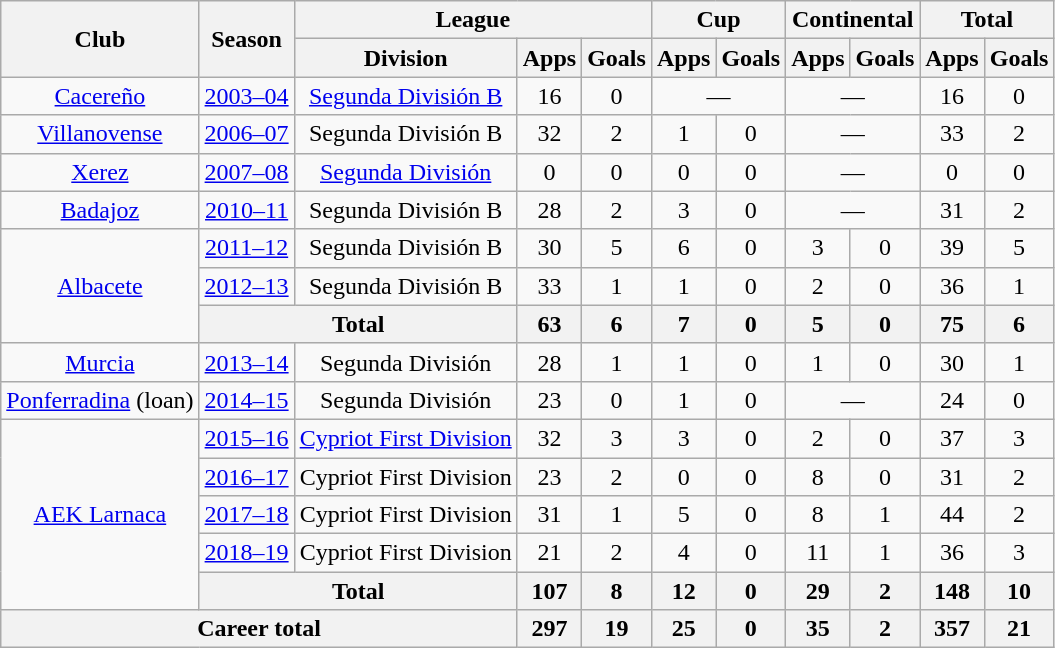<table class="wikitable" style="text-align: center;">
<tr>
<th rowspan="2">Club</th>
<th rowspan="2">Season</th>
<th colspan="3">League</th>
<th colspan="2">Cup</th>
<th colspan="2">Continental</th>
<th colspan="2">Total</th>
</tr>
<tr>
<th>Division</th>
<th>Apps</th>
<th>Goals</th>
<th>Apps</th>
<th>Goals</th>
<th>Apps</th>
<th>Goals</th>
<th>Apps</th>
<th>Goals</th>
</tr>
<tr>
<td rowspan="1"><a href='#'>Cacereño</a></td>
<td><a href='#'>2003–04</a></td>
<td><a href='#'>Segunda División B</a></td>
<td>16</td>
<td>0</td>
<td colspan="2">—</td>
<td colspan="2">—</td>
<td>16</td>
<td>0</td>
</tr>
<tr>
<td rowspan="1"><a href='#'>Villanovense</a></td>
<td><a href='#'>2006–07</a></td>
<td>Segunda División B</td>
<td>32</td>
<td>2</td>
<td>1</td>
<td>0</td>
<td colspan="2">—</td>
<td>33</td>
<td>2</td>
</tr>
<tr>
<td rowspan="1"><a href='#'>Xerez</a></td>
<td><a href='#'>2007–08</a></td>
<td><a href='#'>Segunda División</a></td>
<td>0</td>
<td>0</td>
<td>0</td>
<td>0</td>
<td colspan="2">—</td>
<td>0</td>
<td>0</td>
</tr>
<tr>
<td rowspan="1"><a href='#'>Badajoz</a></td>
<td><a href='#'>2010–11</a></td>
<td>Segunda División B</td>
<td>28</td>
<td>2</td>
<td>3</td>
<td>0</td>
<td colspan="2">—</td>
<td>31</td>
<td>2</td>
</tr>
<tr>
<td rowspan="3"><a href='#'>Albacete</a></td>
<td><a href='#'>2011–12</a></td>
<td>Segunda División B</td>
<td>30</td>
<td>5</td>
<td>6</td>
<td>0</td>
<td>3</td>
<td>0</td>
<td>39</td>
<td>5</td>
</tr>
<tr>
<td><a href='#'>2012–13</a></td>
<td>Segunda División B</td>
<td>33</td>
<td>1</td>
<td>1</td>
<td>0</td>
<td>2</td>
<td>0</td>
<td>36</td>
<td>1</td>
</tr>
<tr>
<th colspan="2">Total</th>
<th>63</th>
<th>6</th>
<th>7</th>
<th>0</th>
<th>5</th>
<th>0</th>
<th>75</th>
<th>6</th>
</tr>
<tr>
<td><a href='#'>Murcia</a></td>
<td><a href='#'>2013–14</a></td>
<td>Segunda División</td>
<td>28</td>
<td>1</td>
<td>1</td>
<td>0</td>
<td>1</td>
<td>0</td>
<td>30</td>
<td>1</td>
</tr>
<tr>
<td><a href='#'>Ponferradina</a> (loan)</td>
<td><a href='#'>2014–15</a></td>
<td>Segunda División</td>
<td>23</td>
<td>0</td>
<td>1</td>
<td>0</td>
<td colspan="2">—</td>
<td>24</td>
<td>0</td>
</tr>
<tr>
<td rowspan="5"><a href='#'>AEK Larnaca</a></td>
<td><a href='#'>2015–16</a></td>
<td><a href='#'>Cypriot First Division</a></td>
<td>32</td>
<td>3</td>
<td>3</td>
<td>0</td>
<td>2</td>
<td>0</td>
<td>37</td>
<td>3</td>
</tr>
<tr>
<td><a href='#'>2016–17</a></td>
<td>Cypriot First Division</td>
<td>23</td>
<td>2</td>
<td>0</td>
<td>0</td>
<td>8</td>
<td>0</td>
<td>31</td>
<td>2</td>
</tr>
<tr>
<td><a href='#'>2017–18</a></td>
<td>Cypriot First Division</td>
<td>31</td>
<td>1</td>
<td>5</td>
<td>0</td>
<td>8</td>
<td>1</td>
<td>44</td>
<td>2</td>
</tr>
<tr>
<td><a href='#'>2018–19</a></td>
<td>Cypriot First Division</td>
<td>21</td>
<td>2</td>
<td>4</td>
<td>0</td>
<td>11</td>
<td>1</td>
<td>36</td>
<td>3</td>
</tr>
<tr>
<th colspan="2">Total</th>
<th>107</th>
<th>8</th>
<th>12</th>
<th>0</th>
<th>29</th>
<th>2</th>
<th>148</th>
<th>10</th>
</tr>
<tr>
<th colspan="3">Career total</th>
<th>297</th>
<th>19</th>
<th>25</th>
<th>0</th>
<th>35</th>
<th>2</th>
<th>357</th>
<th>21</th>
</tr>
</table>
